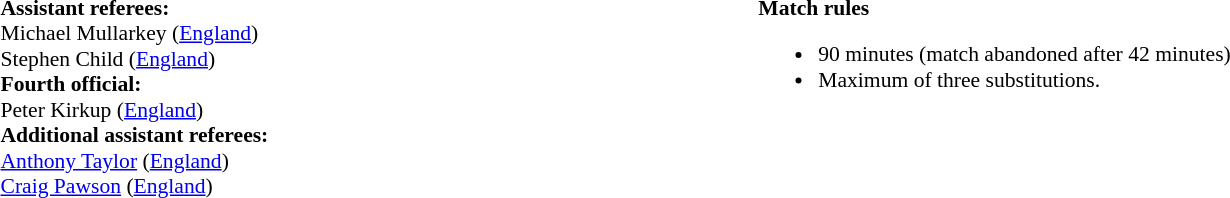<table style="width:100%; font-size:90%;">
<tr>
<td><br><strong>Assistant referees:</strong>
<br>Michael Mullarkey (<a href='#'>England</a>)
<br>Stephen Child (<a href='#'>England</a>)
<br><strong>Fourth official:</strong>
<br>Peter Kirkup (<a href='#'>England</a>)
<br><strong>Additional assistant referees:</strong>
<br><a href='#'>Anthony Taylor</a> (<a href='#'>England</a>)
<br><a href='#'>Craig Pawson</a> (<a href='#'>England</a>)</td>
<td style="width:60%; vertical-align:top;"><br><strong>Match rules</strong><ul><li>90 minutes (match abandoned after 42 minutes)</li><li>Maximum of three substitutions.</li></ul></td>
</tr>
</table>
